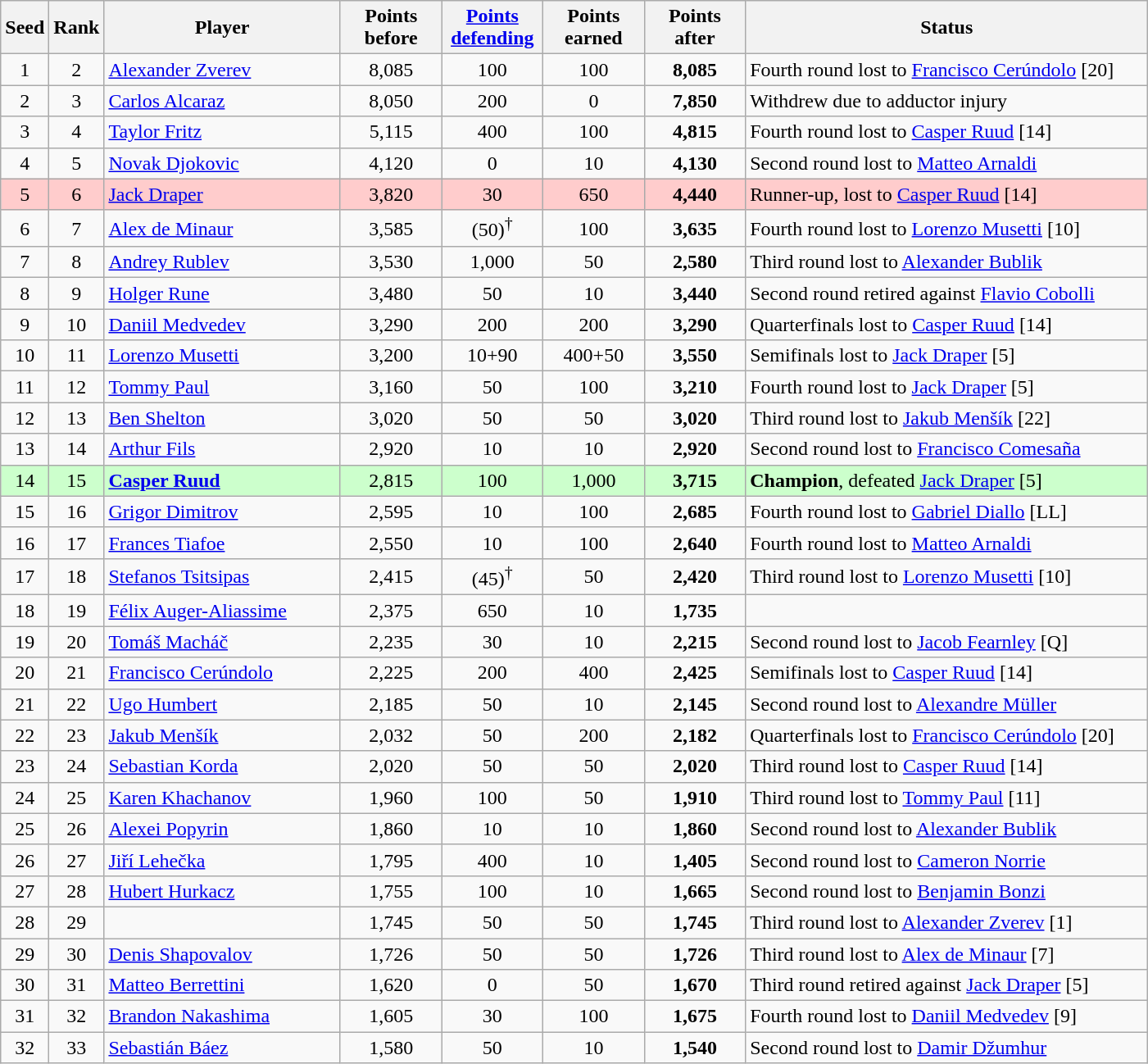<table class="wikitable sortable">
<tr>
<th style="width:30px;">Seed</th>
<th style="width:30px;">Rank</th>
<th style="width:185px;">Player</th>
<th style="width:75px;">Points before</th>
<th style="width:75px;"><a href='#'>Points defending</a></th>
<th style="width:75px;">Points earned</th>
<th style="width:75px;">Points after</th>
<th style="width:320px;">Status</th>
</tr>
<tr>
<td style="text-align:center;">1</td>
<td style="text-align:center;">2</td>
<td> <a href='#'>Alexander Zverev</a></td>
<td style="text-align:center;">8,085</td>
<td style="text-align:center;">100</td>
<td style="text-align:center;">100</td>
<td style="text-align:center;"><strong>8,085</strong></td>
<td>Fourth round lost to  <a href='#'>Francisco Cerúndolo</a> [20]</td>
</tr>
<tr>
<td style="text-align:center;">2</td>
<td style="text-align:center;">3</td>
<td> <a href='#'>Carlos Alcaraz</a></td>
<td style="text-align:center;">8,050</td>
<td style="text-align:center;">200</td>
<td style="text-align:center;">0</td>
<td style="text-align:center;"><strong>7,850</strong></td>
<td>Withdrew due to adductor injury</td>
</tr>
<tr>
<td style="text-align:center;">3</td>
<td style="text-align:center;">4</td>
<td> <a href='#'>Taylor Fritz</a></td>
<td style="text-align:center;">5,115</td>
<td style="text-align:center;">400</td>
<td style="text-align:center;">100</td>
<td style="text-align:center;"><strong>4,815</strong></td>
<td>Fourth round lost to  <a href='#'>Casper Ruud</a> [14]</td>
</tr>
<tr>
<td style="text-align:center;">4</td>
<td style="text-align:center;">5</td>
<td> <a href='#'>Novak Djokovic</a></td>
<td style="text-align:center;">4,120</td>
<td style="text-align:center;">0</td>
<td style="text-align:center;">10</td>
<td style="text-align:center;"><strong>4,130</strong></td>
<td>Second round lost to  <a href='#'>Matteo Arnaldi</a></td>
</tr>
<tr style=background:#fcc>
<td style="text-align:center;">5</td>
<td style="text-align:center;">6</td>
<td> <a href='#'>Jack Draper</a></td>
<td style="text-align:center;">3,820</td>
<td style="text-align:center;">30</td>
<td style="text-align:center;">650</td>
<td style="text-align:center;"><strong>4,440</strong></td>
<td>Runner-up, lost to  <a href='#'>Casper Ruud</a> [14]</td>
</tr>
<tr>
<td style="text-align:center;">6</td>
<td style="text-align:center;">7</td>
<td> <a href='#'>Alex de Minaur</a></td>
<td style="text-align:center;">3,585</td>
<td style="text-align:center;">(50)<sup>†</sup></td>
<td style="text-align:center;">100</td>
<td style="text-align:center;"><strong>3,635</strong></td>
<td>Fourth round lost to  <a href='#'>Lorenzo Musetti</a> [10]</td>
</tr>
<tr>
<td style="text-align:center;">7</td>
<td style="text-align:center;">8</td>
<td> <a href='#'>Andrey Rublev</a></td>
<td style="text-align:center;">3,530</td>
<td style="text-align:center;">1,000</td>
<td style="text-align:center;">50</td>
<td style="text-align:center;"><strong>2,580</strong></td>
<td>Third round lost to  <a href='#'>Alexander Bublik</a></td>
</tr>
<tr>
<td style="text-align:center;">8</td>
<td style="text-align:center;">9</td>
<td> <a href='#'>Holger Rune</a></td>
<td style="text-align:center;">3,480</td>
<td style="text-align:center;">50</td>
<td style="text-align:center;">10</td>
<td style="text-align:center;"><strong>3,440</strong></td>
<td>Second round retired against  <a href='#'>Flavio Cobolli</a></td>
</tr>
<tr>
<td style="text-align:center;">9</td>
<td style="text-align:center;">10</td>
<td> <a href='#'>Daniil Medvedev</a></td>
<td style="text-align:center;">3,290</td>
<td style="text-align:center;">200</td>
<td style="text-align:center;">200</td>
<td style="text-align:center;"><strong>3,290</strong></td>
<td>Quarterfinals lost to  <a href='#'>Casper Ruud</a> [14]</td>
</tr>
<tr>
<td style="text-align:center;">10</td>
<td style="text-align:center;">11</td>
<td> <a href='#'>Lorenzo Musetti</a></td>
<td style="text-align:center;">3,200</td>
<td style="text-align:center;">10+90</td>
<td style="text-align:center;">400+50</td>
<td style="text-align:center;"><strong>3,550</strong></td>
<td>Semifinals lost to  <a href='#'>Jack Draper</a> [5]</td>
</tr>
<tr>
<td style="text-align:center;">11</td>
<td style="text-align:center;">12</td>
<td> <a href='#'>Tommy Paul</a></td>
<td style="text-align:center;">3,160</td>
<td style="text-align:center;">50</td>
<td style="text-align:center;">100</td>
<td style="text-align:center;"><strong>3,210</strong></td>
<td>Fourth round lost to  <a href='#'>Jack Draper</a> [5]</td>
</tr>
<tr>
<td style="text-align:center;">12</td>
<td style="text-align:center;">13</td>
<td> <a href='#'>Ben Shelton</a></td>
<td style="text-align:center;">3,020</td>
<td style="text-align:center;">50</td>
<td style="text-align:center;">50</td>
<td style="text-align:center;"><strong>3,020</strong></td>
<td>Third round lost to  <a href='#'>Jakub Menšík</a> [22]</td>
</tr>
<tr>
<td style="text-align:center;">13</td>
<td style="text-align:center;">14</td>
<td> <a href='#'>Arthur Fils</a></td>
<td style="text-align:center;">2,920</td>
<td style="text-align:center;">10</td>
<td style="text-align:center;">10</td>
<td style="text-align:center;"><strong>2,920</strong></td>
<td>Second round lost to  <a href='#'>Francisco Comesaña</a></td>
</tr>
<tr style=background:#cfc>
<td style="text-align:center;">14</td>
<td style="text-align:center;">15</td>
<td> <strong><a href='#'>Casper Ruud</a></strong></td>
<td style="text-align:center;">2,815</td>
<td style="text-align:center;">100</td>
<td style="text-align:center;">1,000</td>
<td style="text-align:center;"><strong>3,715</strong></td>
<td><strong>Champion</strong>, defeated  <a href='#'>Jack Draper</a> [5]</td>
</tr>
<tr>
<td style="text-align:center;">15</td>
<td style="text-align:center;">16</td>
<td> <a href='#'>Grigor Dimitrov</a></td>
<td style="text-align:center;">2,595</td>
<td style="text-align:center;">10</td>
<td style="text-align:center;">100</td>
<td style="text-align:center;"><strong>2,685</strong></td>
<td>Fourth round lost to  <a href='#'>Gabriel Diallo</a> [LL]</td>
</tr>
<tr>
<td style="text-align:center;">16</td>
<td style="text-align:center;">17</td>
<td> <a href='#'>Frances Tiafoe</a></td>
<td style="text-align:center;">2,550</td>
<td style="text-align:center;">10</td>
<td style="text-align:center;">100</td>
<td style="text-align:center;"><strong>2,640</strong></td>
<td>Fourth round lost to  <a href='#'>Matteo Arnaldi</a></td>
</tr>
<tr>
<td style="text-align:center;">17</td>
<td style="text-align:center;">18</td>
<td> <a href='#'>Stefanos Tsitsipas</a></td>
<td style="text-align:center;">2,415</td>
<td style="text-align:center;">(45)<sup>†</sup></td>
<td style="text-align:center;">50</td>
<td style="text-align:center;"><strong>2,420</strong></td>
<td>Third round lost to  <a href='#'>Lorenzo Musetti</a> [10]</td>
</tr>
<tr>
<td style="text-align:center;">18</td>
<td style="text-align:center;">19</td>
<td> <a href='#'>Félix Auger-Aliassime</a></td>
<td style="text-align:center;">2,375</td>
<td style="text-align:center;">650</td>
<td style="text-align:center;">10</td>
<td style="text-align:center;"><strong>1,735</strong></td>
<td></td>
</tr>
<tr>
<td style="text-align:center;">19</td>
<td style="text-align:center;">20</td>
<td> <a href='#'>Tomáš Macháč</a></td>
<td style="text-align:center;">2,235</td>
<td style="text-align:center;">30</td>
<td style="text-align:center;">10</td>
<td style="text-align:center;"><strong>2,215</strong></td>
<td>Second round lost to  <a href='#'>Jacob Fearnley</a> [Q]</td>
</tr>
<tr>
<td style="text-align:center;">20</td>
<td style="text-align:center;">21</td>
<td> <a href='#'>Francisco Cerúndolo</a></td>
<td style="text-align:center;">2,225</td>
<td style="text-align:center;">200</td>
<td style="text-align:center;">400</td>
<td style="text-align:center;"><strong>2,425</strong></td>
<td>Semifinals lost to  <a href='#'>Casper Ruud</a> [14]</td>
</tr>
<tr>
<td style="text-align:center;">21</td>
<td style="text-align:center;">22</td>
<td> <a href='#'>Ugo Humbert</a></td>
<td style="text-align:center;">2,185</td>
<td style="text-align:center;">50</td>
<td style="text-align:center;">10</td>
<td style="text-align:center;"><strong>2,145</strong></td>
<td>Second round lost to  <a href='#'>Alexandre Müller</a></td>
</tr>
<tr>
<td style="text-align:center;">22</td>
<td style="text-align:center;">23</td>
<td> <a href='#'>Jakub Menšík</a></td>
<td style="text-align:center;">2,032</td>
<td style="text-align:center;">50</td>
<td style="text-align:center;">200</td>
<td style="text-align:center;"><strong>2,182</strong></td>
<td>Quarterfinals lost to  <a href='#'>Francisco Cerúndolo</a> [20]</td>
</tr>
<tr>
<td style="text-align:center;">23</td>
<td style="text-align:center;">24</td>
<td> <a href='#'>Sebastian Korda</a></td>
<td style="text-align:center;">2,020</td>
<td style="text-align:center;">50</td>
<td style="text-align:center;">50</td>
<td style="text-align:center;"><strong>2,020</strong></td>
<td>Third round lost to  <a href='#'>Casper Ruud</a> [14]</td>
</tr>
<tr>
<td style="text-align:center;">24</td>
<td style="text-align:center;">25</td>
<td> <a href='#'>Karen Khachanov</a></td>
<td style="text-align:center;">1,960</td>
<td style="text-align:center;">100</td>
<td style="text-align:center;">50</td>
<td style="text-align:center;"><strong>1,910</strong></td>
<td>Third round lost to  <a href='#'>Tommy Paul</a> [11]</td>
</tr>
<tr>
<td style="text-align:center;">25</td>
<td style="text-align:center;">26</td>
<td> <a href='#'>Alexei Popyrin</a></td>
<td style="text-align:center;">1,860</td>
<td style="text-align:center;">10</td>
<td style="text-align:center;">10</td>
<td style="text-align:center;"><strong>1,860</strong></td>
<td>Second round lost to  <a href='#'>Alexander Bublik</a></td>
</tr>
<tr>
<td style="text-align:center;">26</td>
<td style="text-align:center;">27</td>
<td> <a href='#'>Jiří Lehečka</a></td>
<td style="text-align:center;">1,795</td>
<td style="text-align:center;">400</td>
<td style="text-align:center;">10</td>
<td style="text-align:center;"><strong>1,405</strong></td>
<td>Second round lost to  <a href='#'>Cameron Norrie</a></td>
</tr>
<tr>
<td style="text-align:center;">27</td>
<td style="text-align:center;">28</td>
<td> <a href='#'>Hubert Hurkacz</a></td>
<td style="text-align:center;">1,755</td>
<td style="text-align:center;">100</td>
<td style="text-align:center;">10</td>
<td style="text-align:center;"><strong>1,665</strong></td>
<td>Second round lost to  <a href='#'>Benjamin Bonzi</a></td>
</tr>
<tr>
<td style="text-align:center;">28</td>
<td style="text-align:center;">29</td>
<td></td>
<td style="text-align:center;">1,745</td>
<td style="text-align:center;">50</td>
<td style="text-align:center;">50</td>
<td style="text-align:center;"><strong>1,745</strong></td>
<td>Third round lost to  <a href='#'>Alexander Zverev</a> [1]</td>
</tr>
<tr>
<td style="text-align:center;">29</td>
<td style="text-align:center;">30</td>
<td> <a href='#'>Denis Shapovalov</a></td>
<td style="text-align:center;">1,726</td>
<td style="text-align:center;">50</td>
<td style="text-align:center;">50</td>
<td style="text-align:center;"><strong>1,726</strong></td>
<td>Third round lost to  <a href='#'>Alex de Minaur</a> [7]</td>
</tr>
<tr>
<td style="text-align:center;">30</td>
<td style="text-align:center;">31</td>
<td> <a href='#'>Matteo Berrettini</a></td>
<td style="text-align:center;">1,620</td>
<td style="text-align:center;">0</td>
<td style="text-align:center;">50</td>
<td style="text-align:center;"><strong>1,670</strong></td>
<td>Third round retired against  <a href='#'>Jack Draper</a> [5]</td>
</tr>
<tr>
<td style="text-align:center;">31</td>
<td style="text-align:center;">32</td>
<td> <a href='#'>Brandon Nakashima</a></td>
<td style="text-align:center;">1,605</td>
<td style="text-align:center;">30</td>
<td style="text-align:center;">100</td>
<td style="text-align:center;"><strong>1,675</strong></td>
<td>Fourth round lost to  <a href='#'>Daniil Medvedev</a> [9]</td>
</tr>
<tr>
<td style="text-align:center;">32</td>
<td style="text-align:center;">33</td>
<td> <a href='#'>Sebastián Báez</a></td>
<td style="text-align:center;">1,580</td>
<td style="text-align:center;">50</td>
<td style="text-align:center;">10</td>
<td style="text-align:center;"><strong>1,540</strong></td>
<td>Second round lost to  <a href='#'>Damir Džumhur</a></td>
</tr>
</table>
